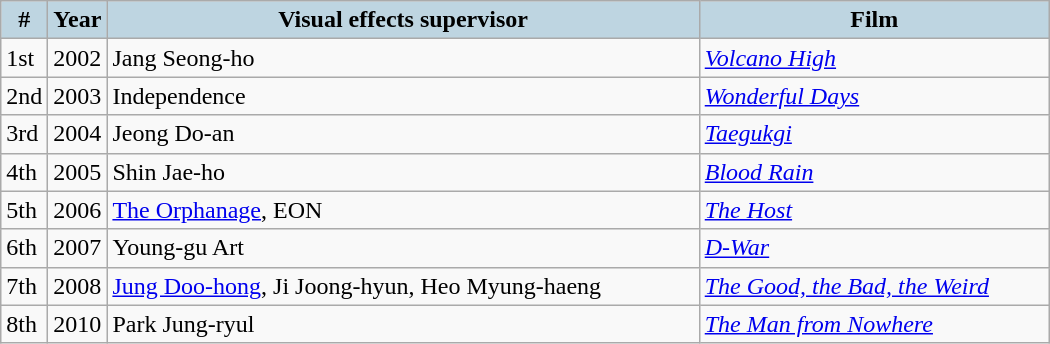<table class="wikitable" style="width:700px">
<tr>
<th style="background:#BED5E1; width:10px">#</th>
<th style="background:#BED5E1; width:10px">Year</th>
<th style="background:#BED5E1;">Visual effects supervisor</th>
<th style="background:#BED5E1;">Film</th>
</tr>
<tr>
<td>1st</td>
<td>2002</td>
<td>Jang Seong-ho</td>
<td><em><a href='#'>Volcano High</a></em></td>
</tr>
<tr>
<td>2nd</td>
<td>2003</td>
<td>Independence</td>
<td><em><a href='#'>Wonderful Days</a></em></td>
</tr>
<tr>
<td>3rd</td>
<td>2004</td>
<td>Jeong Do-an</td>
<td><em><a href='#'>Taegukgi</a></em></td>
</tr>
<tr>
<td>4th</td>
<td>2005</td>
<td>Shin Jae-ho</td>
<td><em><a href='#'>Blood Rain</a></em></td>
</tr>
<tr>
<td>5th</td>
<td>2006</td>
<td><a href='#'>The Orphanage</a>, EON</td>
<td><em><a href='#'>The Host</a></em></td>
</tr>
<tr>
<td>6th</td>
<td>2007</td>
<td>Young-gu Art</td>
<td><em><a href='#'>D-War</a></em></td>
</tr>
<tr>
<td>7th</td>
<td>2008</td>
<td><a href='#'>Jung Doo-hong</a>, Ji Joong-hyun, Heo Myung-haeng</td>
<td><em><a href='#'>The Good, the Bad, the Weird</a></em></td>
</tr>
<tr>
<td>8th</td>
<td>2010</td>
<td>Park Jung-ryul</td>
<td><em><a href='#'>The Man from Nowhere</a></em></td>
</tr>
</table>
